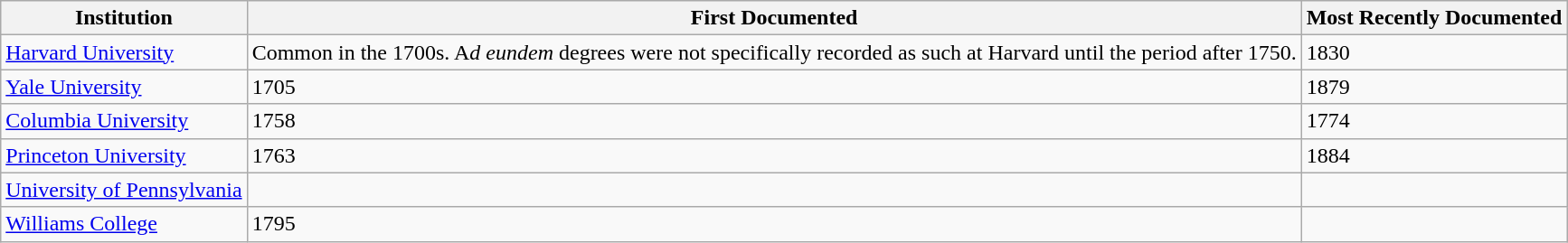<table class="wikitable">
<tr>
<th>Institution</th>
<th>First Documented</th>
<th>Most Recently Documented</th>
</tr>
<tr>
<td><a href='#'>Harvard University</a></td>
<td>Common in the 1700s. A<em>d eundem</em> degrees were not specifically recorded as such at Harvard until the period after 1750.</td>
<td>1830</td>
</tr>
<tr>
<td><a href='#'>Yale University</a></td>
<td>1705</td>
<td>1879</td>
</tr>
<tr>
<td><a href='#'>Columbia University</a></td>
<td>1758</td>
<td>1774</td>
</tr>
<tr>
<td><a href='#'>Princeton University</a></td>
<td>1763</td>
<td>1884</td>
</tr>
<tr>
<td><a href='#'>University of Pennsylvania</a></td>
<td></td>
<td></td>
</tr>
<tr>
<td><a href='#'>Williams College</a></td>
<td>1795</td>
<td></td>
</tr>
</table>
